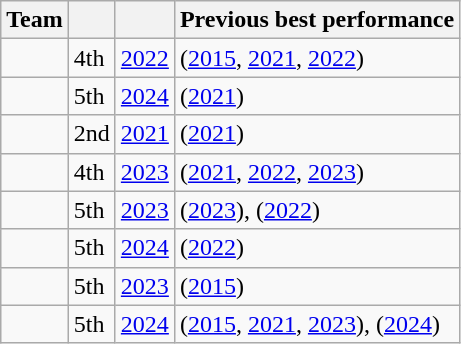<table class="wikitable sortable">
<tr>
<th>Team</th>
<th data-sort-type="number"></th>
<th></th>
<th>Previous best performance</th>
</tr>
<tr>
<td></td>
<td>4th</td>
<td><a href='#'>2022</a></td>
<td> (<a href='#'>2015</a>, <a href='#'>2021</a>, <a href='#'>2022</a>)</td>
</tr>
<tr>
<td></td>
<td>5th</td>
<td><a href='#'>2024</a></td>
<td> (<a href='#'>2021</a>)</td>
</tr>
<tr>
<td></td>
<td>2nd</td>
<td><a href='#'>2021</a></td>
<td> (<a href='#'>2021</a>)</td>
</tr>
<tr>
<td></td>
<td>4th</td>
<td><a href='#'>2023</a></td>
<td> (<a href='#'>2021</a>, <a href='#'>2022</a>, <a href='#'>2023</a>)</td>
</tr>
<tr>
<td></td>
<td>5th</td>
<td><a href='#'>2023</a></td>
<td> (<a href='#'>2023</a>),  (<a href='#'>2022</a>)</td>
</tr>
<tr>
<td></td>
<td>5th</td>
<td><a href='#'>2024</a></td>
<td> (<a href='#'>2022</a>)</td>
</tr>
<tr>
<td></td>
<td>5th</td>
<td><a href='#'>2023</a></td>
<td> (<a href='#'>2015</a>)</td>
</tr>
<tr>
<td></td>
<td>5th</td>
<td><a href='#'>2024</a></td>
<td> (<a href='#'>2015</a>, <a href='#'>2021</a>, <a href='#'>2023</a>),  (<a href='#'>2024</a>)</td>
</tr>
</table>
